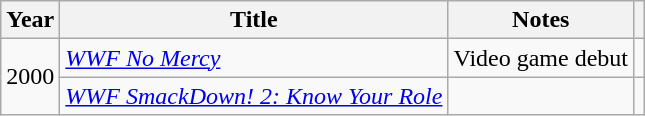<table class="wikitable">
<tr>
<th>Year</th>
<th>Title</th>
<th>Notes</th>
<th></th>
</tr>
<tr>
<td rowspan="2">2000</td>
<td><em><a href='#'>WWF No Mercy</a></em></td>
<td>Video game debut</td>
<td></td>
</tr>
<tr>
<td><em><a href='#'>WWF SmackDown! 2: Know Your Role</a></em></td>
<td></td>
<td></td>
</tr>
</table>
